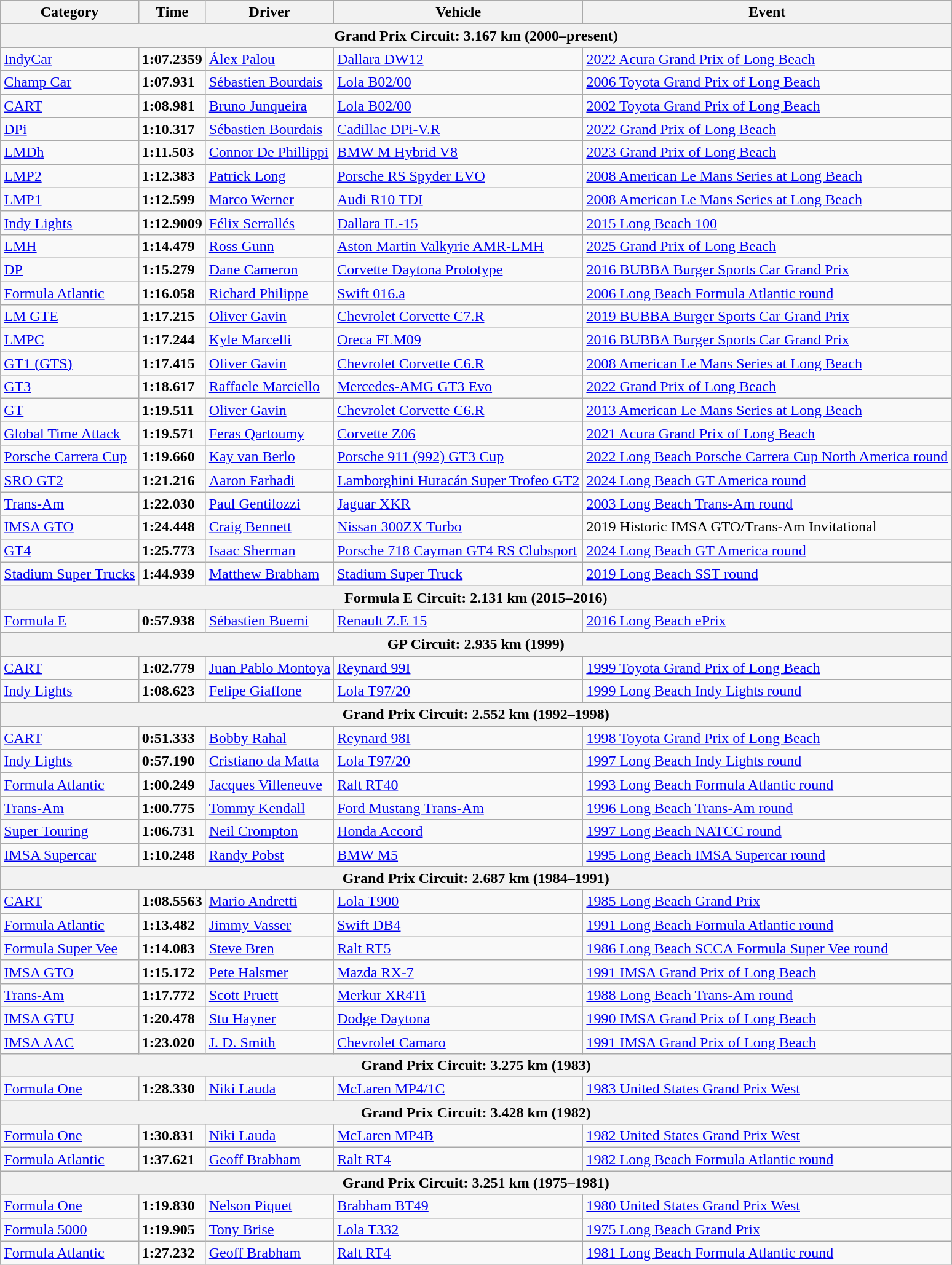<table class="wikitable">
<tr>
<th>Category</th>
<th>Time</th>
<th>Driver</th>
<th>Vehicle</th>
<th>Event</th>
</tr>
<tr>
<th colspan=5>Grand Prix Circuit: 3.167 km (2000–present)</th>
</tr>
<tr>
<td><a href='#'>IndyCar</a></td>
<td><strong>1:07.2359</strong></td>
<td><a href='#'>Álex Palou</a></td>
<td><a href='#'>Dallara DW12</a></td>
<td><a href='#'>2022 Acura Grand Prix of Long Beach</a></td>
</tr>
<tr>
<td><a href='#'>Champ Car</a></td>
<td><strong>1:07.931</strong></td>
<td><a href='#'>Sébastien Bourdais</a></td>
<td><a href='#'>Lola B02/00</a></td>
<td><a href='#'>2006 Toyota Grand Prix of Long Beach</a></td>
</tr>
<tr>
<td><a href='#'>CART</a></td>
<td><strong>1:08.981</strong></td>
<td><a href='#'>Bruno Junqueira</a></td>
<td><a href='#'>Lola B02/00</a></td>
<td><a href='#'>2002 Toyota Grand Prix of Long Beach</a></td>
</tr>
<tr>
<td><a href='#'>DPi</a></td>
<td><strong>1:10.317</strong></td>
<td><a href='#'>Sébastien Bourdais</a></td>
<td><a href='#'>Cadillac DPi-V.R</a></td>
<td><a href='#'>2022 Grand Prix of Long Beach</a></td>
</tr>
<tr>
<td><a href='#'>LMDh</a></td>
<td><strong>1:11.503</strong></td>
<td><a href='#'>Connor De Phillippi</a></td>
<td><a href='#'>BMW M Hybrid V8</a></td>
<td><a href='#'>2023 Grand Prix of Long Beach</a></td>
</tr>
<tr>
<td><a href='#'>LMP2</a></td>
<td><strong>1:12.383</strong></td>
<td><a href='#'>Patrick Long</a></td>
<td><a href='#'>Porsche RS Spyder EVO</a></td>
<td><a href='#'>2008 American Le Mans Series at Long Beach</a></td>
</tr>
<tr>
<td><a href='#'>LMP1</a></td>
<td><strong>1:12.599</strong></td>
<td><a href='#'>Marco Werner</a></td>
<td><a href='#'>Audi R10 TDI</a></td>
<td><a href='#'>2008 American Le Mans Series at Long Beach</a></td>
</tr>
<tr>
<td><a href='#'>Indy Lights</a></td>
<td><strong>1:12.9009</strong></td>
<td><a href='#'>Félix Serrallés</a></td>
<td><a href='#'>Dallara IL-15</a></td>
<td><a href='#'>2015 Long Beach 100</a></td>
</tr>
<tr>
<td><a href='#'>LMH</a></td>
<td><strong>1:14.479</strong></td>
<td><a href='#'>Ross Gunn</a></td>
<td><a href='#'>Aston Martin Valkyrie AMR-LMH</a></td>
<td><a href='#'>2025 Grand Prix of Long Beach</a></td>
</tr>
<tr>
<td><a href='#'>DP</a></td>
<td><strong>1:15.279</strong></td>
<td><a href='#'>Dane Cameron</a></td>
<td><a href='#'>Corvette Daytona Prototype</a></td>
<td><a href='#'>2016 BUBBA Burger Sports Car Grand Prix</a></td>
</tr>
<tr>
<td><a href='#'>Formula Atlantic</a></td>
<td><strong>1:16.058</strong></td>
<td><a href='#'>Richard Philippe</a></td>
<td><a href='#'>Swift 016.a</a></td>
<td><a href='#'>2006 Long Beach Formula Atlantic round</a></td>
</tr>
<tr>
<td><a href='#'>LM GTE</a></td>
<td><strong>1:17.215</strong></td>
<td><a href='#'>Oliver Gavin</a></td>
<td><a href='#'>Chevrolet Corvette C7.R</a></td>
<td><a href='#'>2019 BUBBA Burger Sports Car Grand Prix</a></td>
</tr>
<tr>
<td><a href='#'>LMPC</a></td>
<td><strong>1:17.244</strong></td>
<td><a href='#'>Kyle Marcelli</a></td>
<td><a href='#'>Oreca FLM09</a></td>
<td><a href='#'>2016 BUBBA Burger Sports Car Grand Prix</a></td>
</tr>
<tr>
<td><a href='#'>GT1 (GTS)</a></td>
<td><strong>1:17.415</strong></td>
<td><a href='#'>Oliver Gavin</a></td>
<td><a href='#'>Chevrolet Corvette C6.R</a></td>
<td><a href='#'>2008 American Le Mans Series at Long Beach</a></td>
</tr>
<tr>
<td><a href='#'>GT3</a></td>
<td><strong>1:18.617</strong></td>
<td><a href='#'>Raffaele Marciello</a></td>
<td><a href='#'>Mercedes-AMG GT3 Evo</a></td>
<td><a href='#'>2022 Grand Prix of Long Beach</a></td>
</tr>
<tr>
<td><a href='#'>GT</a></td>
<td><strong>1:19.511</strong></td>
<td><a href='#'>Oliver Gavin</a></td>
<td><a href='#'>Chevrolet Corvette C6.R</a></td>
<td><a href='#'>2013 American Le Mans Series at Long Beach</a></td>
</tr>
<tr>
<td><a href='#'>Global Time Attack</a></td>
<td><strong>1:19.571</strong></td>
<td><a href='#'>Feras Qartoumy</a></td>
<td><a href='#'>Corvette Z06</a></td>
<td><a href='#'>2021 Acura Grand Prix of Long Beach</a></td>
</tr>
<tr>
<td><a href='#'>Porsche Carrera Cup</a></td>
<td><strong>1:19.660</strong></td>
<td><a href='#'>Kay van Berlo</a></td>
<td><a href='#'>Porsche 911 (992) GT3 Cup</a></td>
<td><a href='#'>2022 Long Beach Porsche Carrera Cup North America round</a></td>
</tr>
<tr>
<td><a href='#'>SRO GT2</a></td>
<td><strong>1:21.216</strong></td>
<td><a href='#'>Aaron Farhadi</a></td>
<td><a href='#'>Lamborghini Huracán Super Trofeo GT2</a></td>
<td><a href='#'>2024 Long Beach GT America round</a></td>
</tr>
<tr>
<td><a href='#'>Trans-Am</a></td>
<td><strong>1:22.030</strong></td>
<td><a href='#'>Paul Gentilozzi</a></td>
<td><a href='#'>Jaguar XKR</a></td>
<td><a href='#'>2003 Long Beach Trans-Am round</a></td>
</tr>
<tr>
<td><a href='#'>IMSA GTO</a></td>
<td><strong>1:24.448</strong></td>
<td><a href='#'>Craig Bennett</a></td>
<td><a href='#'>Nissan 300ZX Turbo</a></td>
<td>2019 Historic IMSA GTO/Trans-Am Invitational</td>
</tr>
<tr>
<td><a href='#'>GT4</a></td>
<td><strong>1:25.773</strong></td>
<td><a href='#'>Isaac Sherman</a></td>
<td><a href='#'>Porsche 718 Cayman GT4 RS Clubsport</a></td>
<td><a href='#'>2024 Long Beach GT America round</a></td>
</tr>
<tr>
<td><a href='#'>Stadium Super Trucks</a></td>
<td><strong>1:44.939</strong></td>
<td><a href='#'>Matthew Brabham</a></td>
<td><a href='#'>Stadium Super Truck</a></td>
<td><a href='#'>2019 Long Beach SST round</a></td>
</tr>
<tr>
<th colspan=5>Formula E Circuit: 2.131 km (2015–2016)</th>
</tr>
<tr>
<td><a href='#'>Formula E</a></td>
<td><strong>0:57.938</strong></td>
<td><a href='#'>Sébastien Buemi</a></td>
<td><a href='#'>Renault Z.E 15</a></td>
<td><a href='#'>2016 Long Beach ePrix</a></td>
</tr>
<tr>
<th colspan=5>GP Circuit: 2.935 km (1999)</th>
</tr>
<tr>
<td><a href='#'>CART</a></td>
<td><strong>1:02.779</strong></td>
<td><a href='#'>Juan Pablo Montoya</a></td>
<td><a href='#'>Reynard 99I</a></td>
<td><a href='#'>1999 Toyota Grand Prix of Long Beach</a></td>
</tr>
<tr>
<td><a href='#'>Indy Lights</a></td>
<td><strong>1:08.623</strong></td>
<td><a href='#'>Felipe Giaffone</a></td>
<td><a href='#'>Lola T97/20</a></td>
<td><a href='#'>1999 Long Beach Indy Lights round</a></td>
</tr>
<tr>
<th colspan=5>Grand Prix Circuit: 2.552 km (1992–1998)</th>
</tr>
<tr>
<td><a href='#'>CART</a></td>
<td><strong>0:51.333</strong></td>
<td><a href='#'>Bobby Rahal</a></td>
<td><a href='#'>Reynard 98I</a></td>
<td><a href='#'>1998 Toyota Grand Prix of Long Beach</a></td>
</tr>
<tr>
<td><a href='#'>Indy Lights</a></td>
<td><strong>0:57.190</strong></td>
<td><a href='#'>Cristiano da Matta</a></td>
<td><a href='#'>Lola T97/20</a></td>
<td><a href='#'>1997 Long Beach Indy Lights round</a></td>
</tr>
<tr>
<td><a href='#'>Formula Atlantic</a></td>
<td><strong>1:00.249</strong></td>
<td><a href='#'>Jacques Villeneuve</a></td>
<td><a href='#'>Ralt RT40</a></td>
<td><a href='#'>1993 Long Beach Formula Atlantic round</a></td>
</tr>
<tr>
<td><a href='#'>Trans-Am</a></td>
<td><strong>1:00.775</strong></td>
<td><a href='#'>Tommy Kendall</a></td>
<td><a href='#'>Ford Mustang Trans-Am</a></td>
<td><a href='#'>1996 Long Beach Trans-Am round</a></td>
</tr>
<tr>
<td><a href='#'>Super Touring</a></td>
<td><strong>1:06.731</strong></td>
<td><a href='#'>Neil Crompton</a></td>
<td><a href='#'>Honda Accord</a></td>
<td><a href='#'>1997 Long Beach NATCC round</a></td>
</tr>
<tr>
<td><a href='#'>IMSA Supercar</a></td>
<td><strong>1:10.248</strong></td>
<td><a href='#'>Randy Pobst</a></td>
<td><a href='#'>BMW M5</a></td>
<td><a href='#'>1995 Long Beach IMSA Supercar round</a></td>
</tr>
<tr>
<th colspan=5>Grand Prix Circuit: 2.687 km (1984–1991)</th>
</tr>
<tr>
<td><a href='#'>CART</a></td>
<td><strong>1:08.5563</strong></td>
<td><a href='#'>Mario Andretti</a></td>
<td><a href='#'>Lola T900</a></td>
<td><a href='#'>1985 Long Beach Grand Prix</a></td>
</tr>
<tr>
<td><a href='#'>Formula Atlantic</a></td>
<td><strong>1:13.482</strong></td>
<td><a href='#'>Jimmy Vasser</a></td>
<td><a href='#'>Swift DB4</a></td>
<td><a href='#'>1991 Long Beach Formula Atlantic round</a></td>
</tr>
<tr>
<td><a href='#'>Formula Super Vee</a></td>
<td><strong>1:14.083</strong></td>
<td><a href='#'>Steve Bren</a></td>
<td><a href='#'>Ralt RT5</a></td>
<td><a href='#'>1986 Long Beach SCCA Formula Super Vee round</a></td>
</tr>
<tr>
<td><a href='#'>IMSA GTO</a></td>
<td><strong>1:15.172</strong></td>
<td><a href='#'>Pete Halsmer</a></td>
<td><a href='#'>Mazda RX-7</a></td>
<td><a href='#'>1991 IMSA Grand Prix of Long Beach</a></td>
</tr>
<tr>
<td><a href='#'>Trans-Am</a></td>
<td><strong>1:17.772</strong></td>
<td><a href='#'>Scott Pruett</a></td>
<td><a href='#'>Merkur XR4Ti</a></td>
<td><a href='#'>1988 Long Beach Trans-Am round</a></td>
</tr>
<tr>
<td><a href='#'>IMSA GTU</a></td>
<td><strong>1:20.478</strong></td>
<td><a href='#'>Stu Hayner</a></td>
<td><a href='#'>Dodge Daytona</a></td>
<td><a href='#'>1990 IMSA Grand Prix of Long Beach</a></td>
</tr>
<tr>
<td><a href='#'>IMSA AAC</a></td>
<td><strong>1:23.020</strong></td>
<td><a href='#'>J. D. Smith</a></td>
<td><a href='#'>Chevrolet Camaro</a></td>
<td><a href='#'>1991 IMSA Grand Prix of Long Beach</a></td>
</tr>
<tr>
<th colspan=5>Grand Prix Circuit: 3.275 km (1983)</th>
</tr>
<tr>
<td><a href='#'>Formula One</a></td>
<td><strong>1:28.330</strong></td>
<td><a href='#'>Niki Lauda</a></td>
<td><a href='#'>McLaren MP4/1C</a></td>
<td><a href='#'>1983 United States Grand Prix West</a></td>
</tr>
<tr>
<th colspan=5>Grand Prix Circuit: 3.428 km (1982)</th>
</tr>
<tr>
<td><a href='#'>Formula One</a></td>
<td><strong>1:30.831</strong></td>
<td><a href='#'>Niki Lauda</a></td>
<td><a href='#'>McLaren MP4B</a></td>
<td><a href='#'>1982 United States Grand Prix West</a></td>
</tr>
<tr>
<td><a href='#'>Formula Atlantic</a></td>
<td><strong>1:37.621</strong></td>
<td><a href='#'>Geoff Brabham</a></td>
<td><a href='#'>Ralt RT4</a></td>
<td><a href='#'>1982 Long Beach Formula Atlantic round</a></td>
</tr>
<tr>
<th colspan=5>Grand Prix Circuit: 3.251 km (1975–1981)</th>
</tr>
<tr>
<td><a href='#'>Formula One</a></td>
<td><strong>1:19.830</strong></td>
<td><a href='#'>Nelson Piquet</a></td>
<td><a href='#'>Brabham BT49</a></td>
<td><a href='#'>1980 United States Grand Prix West</a></td>
</tr>
<tr>
<td><a href='#'>Formula 5000</a></td>
<td><strong>1:19.905</strong></td>
<td><a href='#'>Tony Brise</a></td>
<td><a href='#'>Lola T332</a></td>
<td><a href='#'>1975 Long Beach Grand Prix</a></td>
</tr>
<tr>
<td><a href='#'>Formula Atlantic</a></td>
<td><strong>1:27.232</strong></td>
<td><a href='#'>Geoff Brabham</a></td>
<td><a href='#'>Ralt RT4</a></td>
<td><a href='#'>1981 Long Beach Formula Atlantic round</a></td>
</tr>
</table>
